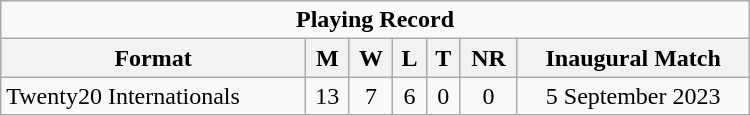<table class="wikitable" style="text-align: center; width: 500px;">
<tr>
<td colspan=7 align="center"><strong>Playing Record</strong></td>
</tr>
<tr>
<th>Format</th>
<th>M</th>
<th>W</th>
<th>L</th>
<th>T</th>
<th>NR</th>
<th>Inaugural Match</th>
</tr>
<tr>
<td align="left">Twenty20 Internationals</td>
<td>13</td>
<td>7</td>
<td>6</td>
<td>0</td>
<td>0</td>
<td>5 September 2023</td>
</tr>
</table>
